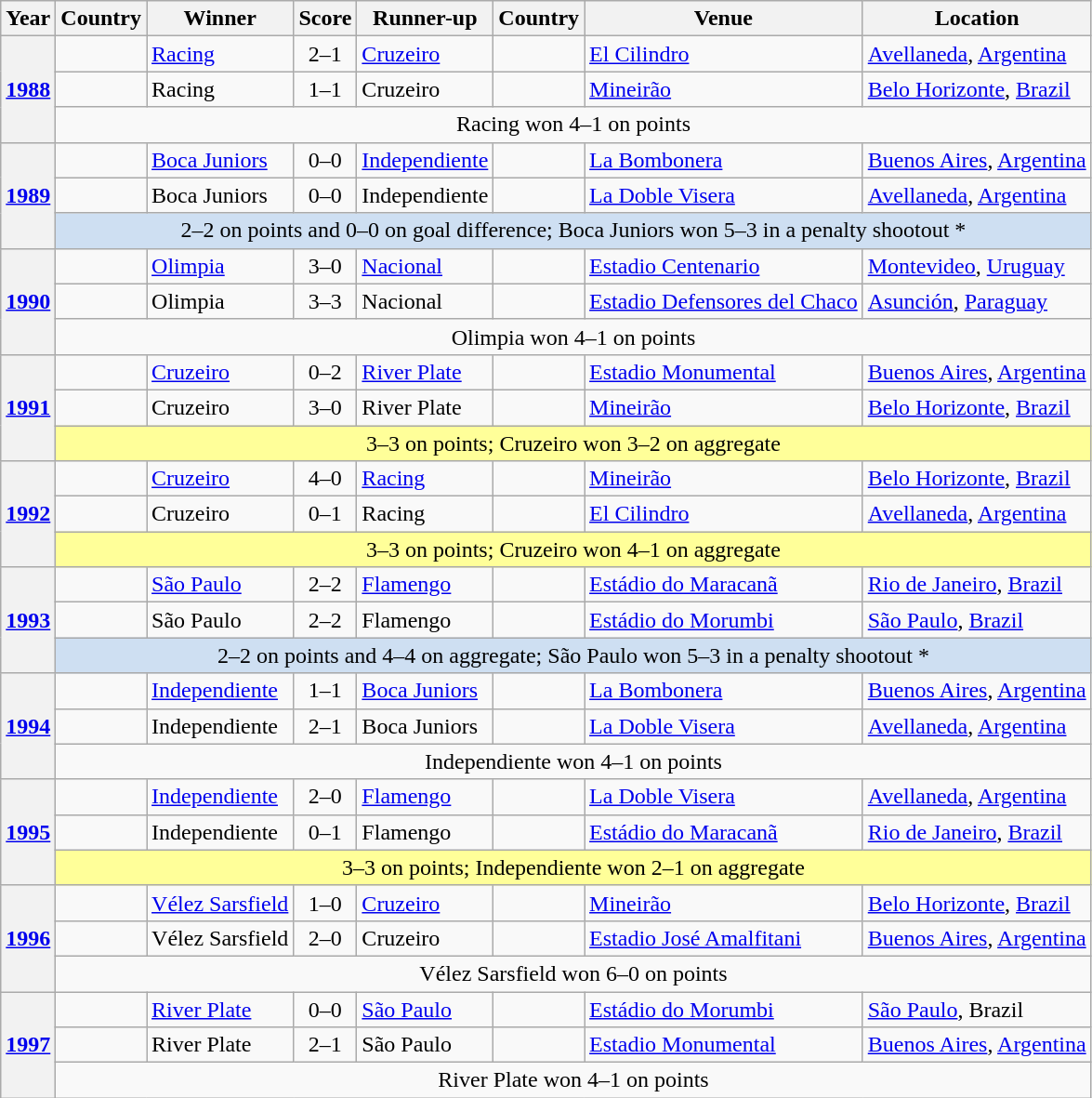<table class="sortable plainrowheaders wikitable">
<tr>
<th scope=col>Year</th>
<th scope=col>Country</th>
<th scope=col>Winner</th>
<th scope=col>Score</th>
<th scope=col>Runner-up</th>
<th scope=col>Country</th>
<th scope=col>Venue</th>
<th scope=col>Location</th>
</tr>
<tr>
<th scope=row rowspan=3 style=text-align:center><a href='#'>1988</a></th>
<td></td>
<td><a href='#'>Racing</a></td>
<td align=center>2–1</td>
<td><a href='#'>Cruzeiro</a></td>
<td></td>
<td><a href='#'>El Cilindro</a></td>
<td><a href='#'>Avellaneda</a>, <a href='#'>Argentina</a></td>
</tr>
<tr>
<td></td>
<td>Racing</td>
<td align=center>1–1</td>
<td>Cruzeiro</td>
<td></td>
<td><a href='#'>Mineirão</a></td>
<td><a href='#'>Belo Horizonte</a>, <a href='#'>Brazil</a></td>
</tr>
<tr>
<td colspan=7 align=center>Racing won 4–1 on points</td>
</tr>
<tr>
<th scope=row rowspan=3 style=text-align:center><a href='#'>1989</a></th>
<td></td>
<td><a href='#'>Boca Juniors</a></td>
<td align=center>0–0</td>
<td><a href='#'>Independiente</a></td>
<td></td>
<td><a href='#'>La Bombonera</a></td>
<td><a href='#'>Buenos Aires</a>, <a href='#'>Argentina</a></td>
</tr>
<tr>
<td></td>
<td>Boca Juniors</td>
<td align=center>0–0</td>
<td>Independiente</td>
<td></td>
<td><a href='#'>La Doble Visera</a></td>
<td><a href='#'>Avellaneda</a>, <a href='#'>Argentina</a></td>
</tr>
<tr>
<td colspan=7 align=center bgcolor=cedff2>2–2 on points and 0–0 on goal difference; Boca Juniors won 5–3 in a penalty shootout *</td>
</tr>
<tr>
<th scope=row rowspan=3 style=text-align:center><a href='#'>1990</a></th>
<td></td>
<td><a href='#'>Olimpia</a></td>
<td align=center>3–0</td>
<td><a href='#'>Nacional</a></td>
<td></td>
<td><a href='#'>Estadio Centenario</a></td>
<td><a href='#'>Montevideo</a>, <a href='#'>Uruguay</a></td>
</tr>
<tr>
<td></td>
<td>Olimpia</td>
<td align=center>3–3</td>
<td>Nacional</td>
<td></td>
<td><a href='#'>Estadio Defensores del Chaco</a></td>
<td><a href='#'>Asunción</a>, <a href='#'>Paraguay</a></td>
</tr>
<tr>
<td colspan=7 align=center>Olimpia won 4–1 on points</td>
</tr>
<tr>
<th scope=row rowspan=3 style=text-align:center><a href='#'>1991</a></th>
<td></td>
<td><a href='#'>Cruzeiro</a></td>
<td align=center>0–2</td>
<td><a href='#'>River Plate</a></td>
<td></td>
<td><a href='#'>Estadio Monumental</a></td>
<td><a href='#'>Buenos Aires</a>, <a href='#'>Argentina</a></td>
</tr>
<tr>
<td></td>
<td>Cruzeiro</td>
<td align=center>3–0</td>
<td>River Plate</td>
<td></td>
<td><a href='#'>Mineirão</a></td>
<td><a href='#'>Belo Horizonte</a>, <a href='#'>Brazil</a></td>
</tr>
<tr>
<td colspan=7 align=center bgcolor=FFFF99>3–3 on points; Cruzeiro won 3–2 on aggregate</td>
</tr>
<tr>
<th scope=row rowspan=3 style=text-align:center><a href='#'>1992</a></th>
<td></td>
<td><a href='#'>Cruzeiro</a></td>
<td align=center>4–0</td>
<td><a href='#'>Racing</a></td>
<td></td>
<td><a href='#'>Mineirão</a></td>
<td><a href='#'>Belo Horizonte</a>, <a href='#'>Brazil</a></td>
</tr>
<tr>
<td></td>
<td>Cruzeiro</td>
<td align=center>0–1</td>
<td>Racing</td>
<td></td>
<td><a href='#'>El Cilindro</a></td>
<td><a href='#'>Avellaneda</a>, <a href='#'>Argentina</a></td>
</tr>
<tr>
<td colspan=7 align=center bgcolor=FFFF99>3–3 on points; Cruzeiro won 4–1 on aggregate</td>
</tr>
<tr>
<th scope=row rowspan=3 style=text-align:center><a href='#'>1993</a></th>
<td></td>
<td><a href='#'>São Paulo</a></td>
<td align=center>2–2</td>
<td><a href='#'>Flamengo</a></td>
<td></td>
<td><a href='#'>Estádio do Maracanã</a></td>
<td><a href='#'>Rio de Janeiro</a>, <a href='#'>Brazil</a></td>
</tr>
<tr>
<td></td>
<td>São Paulo</td>
<td align=center>2–2</td>
<td>Flamengo</td>
<td></td>
<td><a href='#'>Estádio do Morumbi</a></td>
<td><a href='#'>São Paulo</a>, <a href='#'>Brazil</a></td>
</tr>
<tr>
<td colspan=7 bgcolor=cedff2 align=center>2–2 on points and 4–4 on aggregate; São Paulo won 5–3 in a penalty shootout *</td>
</tr>
<tr>
<th scope=row rowspan=3 style=text-align:center><a href='#'>1994</a></th>
<td></td>
<td><a href='#'>Independiente</a></td>
<td align=center>1–1</td>
<td><a href='#'>Boca Juniors</a></td>
<td></td>
<td><a href='#'>La Bombonera</a></td>
<td><a href='#'>Buenos Aires</a>, <a href='#'>Argentina</a></td>
</tr>
<tr>
<td></td>
<td>Independiente</td>
<td align=center>2–1</td>
<td>Boca Juniors</td>
<td></td>
<td><a href='#'>La Doble Visera</a></td>
<td><a href='#'>Avellaneda</a>, <a href='#'>Argentina</a></td>
</tr>
<tr>
<td colspan=7 align=center>Independiente won 4–1 on points</td>
</tr>
<tr>
<th scope=row rowspan=3 style=text-align:center><a href='#'>1995</a></th>
<td></td>
<td><a href='#'>Independiente</a></td>
<td align=center>2–0</td>
<td><a href='#'>Flamengo</a></td>
<td></td>
<td><a href='#'>La Doble Visera</a></td>
<td><a href='#'>Avellaneda</a>, <a href='#'>Argentina</a></td>
</tr>
<tr>
<td></td>
<td>Independiente</td>
<td align=center>0–1</td>
<td>Flamengo</td>
<td></td>
<td><a href='#'>Estádio do Maracanã</a></td>
<td><a href='#'>Rio de Janeiro</a>, <a href='#'>Brazil</a></td>
</tr>
<tr>
<td colspan=7 align=center bgcolor=FFFF99>3–3 on points; Independiente won 2–1 on aggregate</td>
</tr>
<tr>
<th scope=row rowspan=3 style=text-align:center><a href='#'>1996</a></th>
<td></td>
<td><a href='#'>Vélez Sarsfield</a></td>
<td align=center>1–0</td>
<td><a href='#'>Cruzeiro</a></td>
<td></td>
<td><a href='#'>Mineirão</a></td>
<td><a href='#'>Belo Horizonte</a>, <a href='#'>Brazil</a></td>
</tr>
<tr>
<td></td>
<td>Vélez Sarsfield</td>
<td align=center>2–0</td>
<td>Cruzeiro</td>
<td></td>
<td><a href='#'>Estadio José Amalfitani</a></td>
<td><a href='#'>Buenos Aires</a>, <a href='#'>Argentina</a></td>
</tr>
<tr>
<td colspan=7 align=center>Vélez Sarsfield won 6–0 on points</td>
</tr>
<tr>
<th scope=row rowspan=3 style=text-align:center><a href='#'>1997</a></th>
<td></td>
<td><a href='#'>River Plate</a></td>
<td align=center>0–0</td>
<td><a href='#'>São Paulo</a></td>
<td></td>
<td><a href='#'>Estádio do Morumbi</a></td>
<td><a href='#'>São Paulo</a>, Brazil</td>
</tr>
<tr>
<td></td>
<td>River Plate</td>
<td align=center>2–1</td>
<td>São Paulo</td>
<td></td>
<td><a href='#'>Estadio Monumental</a></td>
<td><a href='#'>Buenos Aires</a>, <a href='#'>Argentina</a></td>
</tr>
<tr>
<td colspan=7 align=center>River Plate won 4–1 on points</td>
</tr>
</table>
